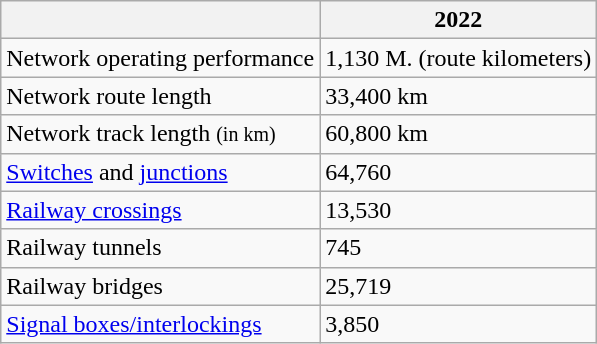<table class="wikitable sortable mw-collapsible">
<tr>
<th></th>
<th>2022</th>
</tr>
<tr>
<td>Network operating performance</td>
<td>1,130 M. (route kilometers)</td>
</tr>
<tr>
<td>Network route length</td>
<td>33,400 km</td>
</tr>
<tr>
<td>Network track length <small>(in km)</small></td>
<td>60,800 km</td>
</tr>
<tr>
<td><a href='#'>Switches</a> and <a href='#'>junctions</a></td>
<td>64,760</td>
</tr>
<tr>
<td><a href='#'>Railway crossings</a></td>
<td>13,530</td>
</tr>
<tr>
<td>Railway tunnels</td>
<td>745</td>
</tr>
<tr>
<td>Railway bridges</td>
<td>25,719</td>
</tr>
<tr>
<td><a href='#'>Signal boxes/interlockings</a></td>
<td>3,850</td>
</tr>
</table>
